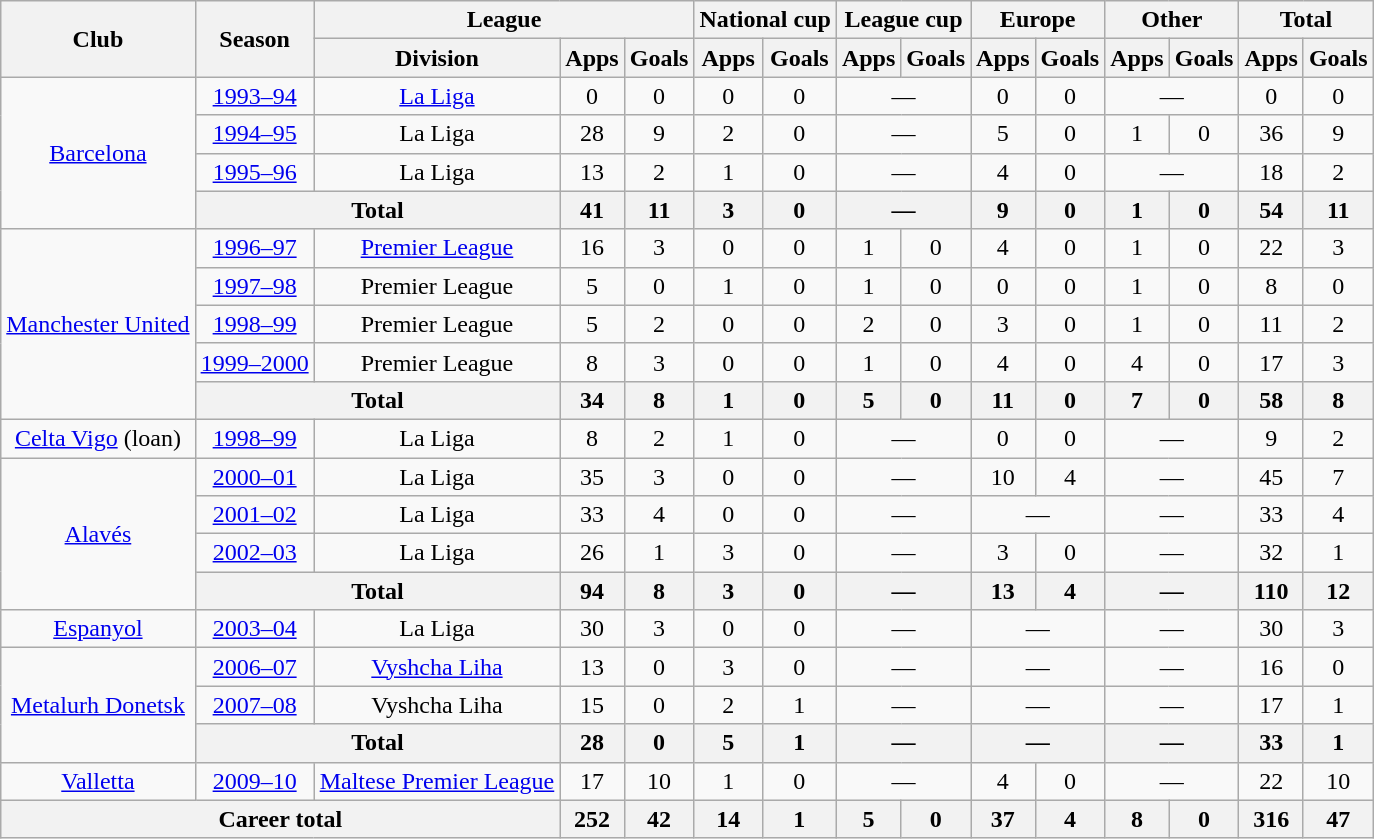<table class="wikitable" style="text-align:center">
<tr>
<th rowspan="2">Club</th>
<th rowspan="2">Season</th>
<th colspan="3">League</th>
<th colspan="2">National cup</th>
<th colspan="2">League cup</th>
<th colspan="2">Europe</th>
<th colspan="2">Other</th>
<th colspan="2">Total</th>
</tr>
<tr>
<th>Division</th>
<th>Apps</th>
<th>Goals</th>
<th>Apps</th>
<th>Goals</th>
<th>Apps</th>
<th>Goals</th>
<th>Apps</th>
<th>Goals</th>
<th>Apps</th>
<th>Goals</th>
<th>Apps</th>
<th>Goals</th>
</tr>
<tr>
<td rowspan="4"><a href='#'>Barcelona</a></td>
<td><a href='#'>1993–94</a></td>
<td><a href='#'>La Liga</a></td>
<td>0</td>
<td>0</td>
<td>0</td>
<td>0</td>
<td colspan="2">—</td>
<td>0</td>
<td>0</td>
<td colspan="2">—</td>
<td>0</td>
<td>0</td>
</tr>
<tr>
<td><a href='#'>1994–95</a></td>
<td>La Liga</td>
<td>28</td>
<td>9</td>
<td>2</td>
<td>0</td>
<td colspan="2">—</td>
<td>5</td>
<td>0</td>
<td>1</td>
<td>0</td>
<td>36</td>
<td>9</td>
</tr>
<tr>
<td><a href='#'>1995–96</a></td>
<td>La Liga</td>
<td>13</td>
<td>2</td>
<td>1</td>
<td>0</td>
<td colspan="2">—</td>
<td>4</td>
<td>0</td>
<td colspan="2">—</td>
<td>18</td>
<td>2</td>
</tr>
<tr>
<th colspan="2">Total</th>
<th>41</th>
<th>11</th>
<th>3</th>
<th>0</th>
<th colspan="2">—</th>
<th>9</th>
<th>0</th>
<th>1</th>
<th>0</th>
<th>54</th>
<th>11</th>
</tr>
<tr>
<td rowspan="5"><a href='#'>Manchester United</a></td>
<td><a href='#'>1996–97</a></td>
<td><a href='#'>Premier League</a></td>
<td>16</td>
<td>3</td>
<td>0</td>
<td>0</td>
<td>1</td>
<td>0</td>
<td>4</td>
<td>0</td>
<td>1</td>
<td>0</td>
<td>22</td>
<td>3</td>
</tr>
<tr>
<td><a href='#'>1997–98</a></td>
<td>Premier League</td>
<td>5</td>
<td>0</td>
<td>1</td>
<td>0</td>
<td>1</td>
<td>0</td>
<td>0</td>
<td>0</td>
<td>1</td>
<td>0</td>
<td>8</td>
<td>0</td>
</tr>
<tr>
<td><a href='#'>1998–99</a></td>
<td>Premier League</td>
<td>5</td>
<td>2</td>
<td>0</td>
<td>0</td>
<td>2</td>
<td>0</td>
<td>3</td>
<td>0</td>
<td>1</td>
<td>0</td>
<td>11</td>
<td>2</td>
</tr>
<tr>
<td><a href='#'>1999–2000</a></td>
<td>Premier League</td>
<td>8</td>
<td>3</td>
<td>0</td>
<td>0</td>
<td>1</td>
<td>0</td>
<td>4</td>
<td>0</td>
<td>4</td>
<td>0</td>
<td>17</td>
<td>3</td>
</tr>
<tr>
<th colspan="2">Total</th>
<th>34</th>
<th>8</th>
<th>1</th>
<th>0</th>
<th>5</th>
<th>0</th>
<th>11</th>
<th>0</th>
<th>7</th>
<th>0</th>
<th>58</th>
<th>8</th>
</tr>
<tr>
<td><a href='#'>Celta Vigo</a> (loan)</td>
<td><a href='#'>1998–99</a></td>
<td>La Liga</td>
<td>8</td>
<td>2</td>
<td>1</td>
<td>0</td>
<td colspan="2">—</td>
<td>0</td>
<td>0</td>
<td colspan="2">—</td>
<td>9</td>
<td>2</td>
</tr>
<tr>
<td rowspan="4"><a href='#'>Alavés</a></td>
<td><a href='#'>2000–01</a></td>
<td>La Liga</td>
<td>35</td>
<td>3</td>
<td>0</td>
<td>0</td>
<td colspan="2">—</td>
<td>10</td>
<td>4</td>
<td colspan="2">—</td>
<td>45</td>
<td>7</td>
</tr>
<tr>
<td><a href='#'>2001–02</a></td>
<td>La Liga</td>
<td>33</td>
<td>4</td>
<td>0</td>
<td>0</td>
<td colspan="2">—</td>
<td colspan="2">—</td>
<td colspan="2">—</td>
<td>33</td>
<td>4</td>
</tr>
<tr>
<td><a href='#'>2002–03</a></td>
<td>La Liga</td>
<td>26</td>
<td>1</td>
<td>3</td>
<td>0</td>
<td colspan="2">—</td>
<td>3</td>
<td>0</td>
<td colspan="2">—</td>
<td>32</td>
<td>1</td>
</tr>
<tr>
<th colspan="2">Total</th>
<th>94</th>
<th>8</th>
<th>3</th>
<th>0</th>
<th colspan="2">—</th>
<th>13</th>
<th>4</th>
<th colspan="2">—</th>
<th>110</th>
<th>12</th>
</tr>
<tr>
<td><a href='#'>Espanyol</a></td>
<td><a href='#'>2003–04</a></td>
<td>La Liga</td>
<td>30</td>
<td>3</td>
<td>0</td>
<td>0</td>
<td colspan="2">—</td>
<td colspan="2">—</td>
<td colspan="2">—</td>
<td>30</td>
<td>3</td>
</tr>
<tr>
<td rowspan="3"><a href='#'>Metalurh Donetsk</a></td>
<td><a href='#'>2006–07</a></td>
<td><a href='#'>Vyshcha Liha</a></td>
<td>13</td>
<td>0</td>
<td>3</td>
<td>0</td>
<td colspan="2">—</td>
<td colspan="2">—</td>
<td colspan="2">—</td>
<td>16</td>
<td>0</td>
</tr>
<tr>
<td><a href='#'>2007–08</a></td>
<td>Vyshcha Liha</td>
<td>15</td>
<td>0</td>
<td>2</td>
<td>1</td>
<td colspan="2">—</td>
<td colspan="2">—</td>
<td colspan="2">—</td>
<td>17</td>
<td>1</td>
</tr>
<tr>
<th colspan="2">Total</th>
<th>28</th>
<th>0</th>
<th>5</th>
<th>1</th>
<th colspan="2">—</th>
<th colspan="2">—</th>
<th colspan="2">—</th>
<th>33</th>
<th>1</th>
</tr>
<tr>
<td><a href='#'>Valletta</a></td>
<td><a href='#'>2009–10</a></td>
<td><a href='#'>Maltese Premier League</a></td>
<td>17</td>
<td>10</td>
<td>1</td>
<td>0</td>
<td colspan="2">—</td>
<td>4</td>
<td>0</td>
<td colspan="2">—</td>
<td>22</td>
<td>10</td>
</tr>
<tr>
<th colspan="3">Career total</th>
<th>252</th>
<th>42</th>
<th>14</th>
<th>1</th>
<th>5</th>
<th>0</th>
<th>37</th>
<th>4</th>
<th>8</th>
<th>0</th>
<th>316</th>
<th>47</th>
</tr>
</table>
